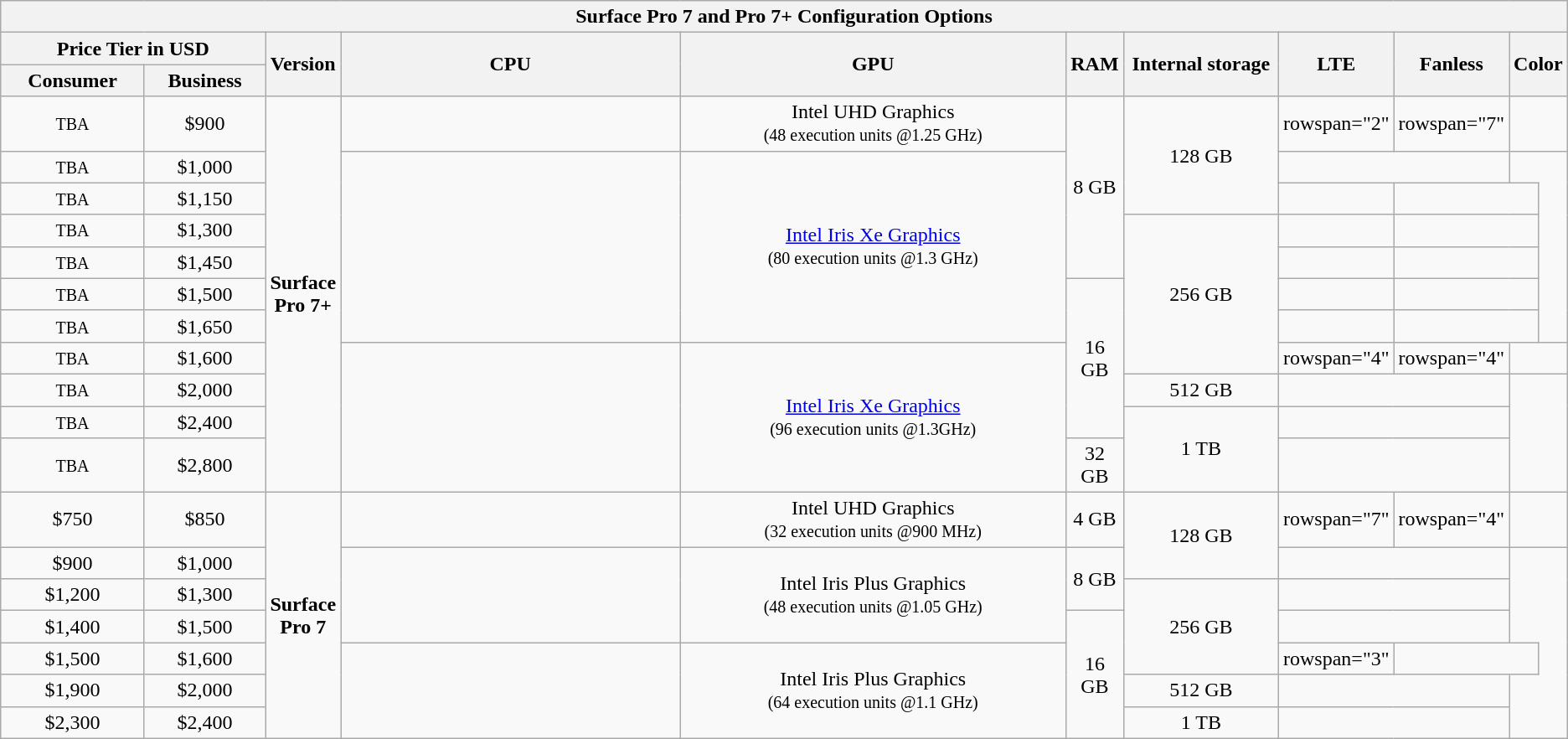<table class="wikitable sortable" style="text-align:center;" align="center" text-align="center">
<tr>
<th colspan="11">Surface Pro 7 and Pro 7+ Configuration Options</th>
</tr>
<tr>
<th colspan="2" scope="col" width="17%">Price Tier in USD</th>
<th rowspan="2" scope="col">Version</th>
<th rowspan="2" scope="col" width="22%">CPU</th>
<th rowspan="2" scope="col" width="25%">GPU</th>
<th rowspan="2" scope="col">RAM</th>
<th rowspan="2" scope="col" width="10%">Internal storage</th>
<th rowspan="2">LTE</th>
<th rowspan="2">Fanless</th>
<th colspan="2" rowspan="2">Color</th>
</tr>
<tr>
<th>Consumer</th>
<th>Business</th>
</tr>
<tr>
<td><small>TBA</small></td>
<td>$900</td>
<td rowspan="11"><strong>Surface Pro 7+</strong></td>
<td></td>
<td>Intel UHD Graphics<br><small>(48 execution units @1.25 GHz)</small></td>
<td rowspan="5">8 GB</td>
<td rowspan="3">128 GB</td>
<td>rowspan="2" </td>
<td>rowspan="7" </td>
<td style="border-style: solid none solid solid"></td>
<td style="border-style: solid solid solid none"></td>
</tr>
<tr>
<td><small>TBA</small></td>
<td>$1,000</td>
<td rowspan="6"></td>
<td rowspan="6"><a href='#'>Intel Iris Xe Graphics</a><br><small>(80 execution units @1.3 GHz)</small></td>
<td style="border-style: solid none solid solid"></td>
<td style="border-style: solid solid solid none"></td>
</tr>
<tr>
<td><small>TBA</small></td>
<td>$1,150</td>
<td></td>
<td style="border-style: solid none solid solid"></td>
<td style="border-style: solid solid solid none"></td>
</tr>
<tr>
<td><small>TBA</small></td>
<td>$1,300</td>
<td rowspan="5">256 GB</td>
<td></td>
<td style="border-style: solid none solid solid"></td>
<td style="border-style: solid solid solid none"></td>
</tr>
<tr>
<td><small>TBA</small></td>
<td>$1,450</td>
<td></td>
<td style="border-style: solid none solid solid"></td>
<td style="border-style: solid solid solid none"></td>
</tr>
<tr>
<td><small>TBA</small></td>
<td>$1,500</td>
<td rowspan="5">16 GB</td>
<td></td>
<td style="border-style: solid none solid solid"></td>
<td style="border-style: solid solid solid none"></td>
</tr>
<tr>
<td><small>TBA</small></td>
<td>$1,650</td>
<td></td>
<td style="border-style: solid none solid solid"></td>
<td style="border-style: solid solid solid none"></td>
</tr>
<tr>
<td><small>TBA</small></td>
<td>$1,600</td>
<td rowspan="4"></td>
<td rowspan="4"><a href='#'>Intel Iris Xe Graphics</a><br><small>(96 execution units @1.3GHz)</small></td>
<td>rowspan="4"  </td>
<td>rowspan="4"  </td>
<td style="border-style: solid none solid solid"></td>
<td style="border-style: solid solid solid none"></td>
</tr>
<tr>
<td><small>TBA</small></td>
<td>$2,000</td>
<td>512 GB</td>
<td style="border-style: solid none solid solid"></td>
<td style="border-style: solid solid solid none"></td>
</tr>
<tr>
<td><small>TBA</small></td>
<td>$2,400</td>
<td rowspan="2">1 TB</td>
<td style="border-style: solid none solid solid"></td>
<td style="border-style: solid solid solid none"></td>
</tr>
<tr>
<td><small>TBA</small></td>
<td>$2,800</td>
<td>32 GB</td>
<td style="border-style: solid none solid solid"></td>
<td style="border-style: solid solid solid none"></td>
</tr>
<tr>
<td>$750</td>
<td>$850</td>
<td rowspan="7"><strong>Surface Pro 7</strong></td>
<td></td>
<td>Intel UHD Graphics<br><small>(32 execution units @900 MHz)</small></td>
<td>4 GB</td>
<td rowspan="2">128 GB</td>
<td>rowspan="7"  </td>
<td>rowspan="4"  </td>
<td style="border-style: solid none solid solid"></td>
<td style="border-style: solid solid solid none"></td>
</tr>
<tr>
<td>$900</td>
<td>$1,000</td>
<td rowspan="3"></td>
<td rowspan="3">Intel Iris Plus Graphics<br> <small>(48 execution units @1.05 GHz)</small></td>
<td rowspan="2">8 GB</td>
<td style="border-style: solid none solid solid"></td>
<td style="border-style: solid solid solid none"></td>
</tr>
<tr>
<td>$1,200</td>
<td>$1,300</td>
<td rowspan="3">256 GB</td>
<td style="border-style: solid none solid solid"></td>
<td style="border-style: solid solid solid none"></td>
</tr>
<tr>
<td>$1,400</td>
<td>$1,500</td>
<td rowspan="4">16 GB</td>
<td style="border-style: solid none solid solid"></td>
<td style="border-style: solid solid solid none"></td>
</tr>
<tr>
<td>$1,500</td>
<td>$1,600</td>
<td rowspan="3"></td>
<td rowspan="3">Intel Iris Plus Graphics<br> <small>(64 execution units @1.1 GHz)</small></td>
<td>rowspan="3"  </td>
<td style="border-style: solid none solid solid"></td>
<td style="border-style: solid solid solid none"></td>
</tr>
<tr>
<td>$1,900</td>
<td>$2,000</td>
<td>512 GB</td>
<td style="border-style: solid none solid solid"></td>
<td style="border-style: solid solid solid none"></td>
</tr>
<tr>
<td>$2,300</td>
<td>$2,400</td>
<td>1 TB</td>
<td style="border-style: solid none solid solid"></td>
<td style="border-style: solid solid solid none"></td>
</tr>
</table>
